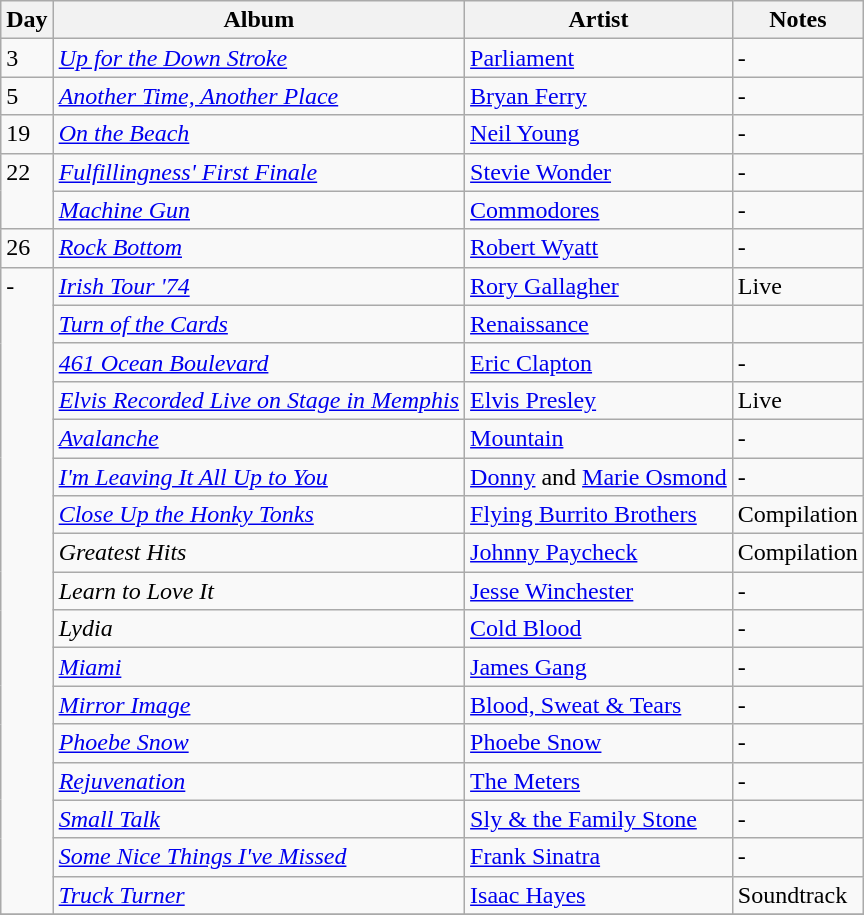<table class="wikitable">
<tr>
<th>Day</th>
<th>Album</th>
<th>Artist</th>
<th>Notes</th>
</tr>
<tr>
<td rowspan="1" valign="top">3</td>
<td><em><a href='#'>Up for the Down Stroke</a></em></td>
<td><a href='#'>Parliament</a></td>
<td>-</td>
</tr>
<tr>
<td rowspan="1" valign="top">5</td>
<td><em><a href='#'>Another Time, Another Place</a></em></td>
<td><a href='#'>Bryan Ferry</a></td>
<td>-</td>
</tr>
<tr>
<td rowspan="1" valign="top">19</td>
<td><em><a href='#'>On the Beach</a></em></td>
<td><a href='#'>Neil Young</a></td>
<td>-</td>
</tr>
<tr>
<td rowspan="2" valign="top">22</td>
<td><em><a href='#'>Fulfillingness' First Finale</a></em></td>
<td><a href='#'>Stevie Wonder</a></td>
<td>-</td>
</tr>
<tr>
<td><em><a href='#'>Machine Gun</a></em></td>
<td><a href='#'>Commodores</a></td>
<td>-</td>
</tr>
<tr>
<td rowspan="1" valign="top">26</td>
<td><em><a href='#'>Rock Bottom</a></em></td>
<td><a href='#'>Robert Wyatt</a></td>
<td>-</td>
</tr>
<tr>
<td rowspan="17" valign="top">-</td>
<td><em><a href='#'>Irish Tour '74</a></em></td>
<td><a href='#'>Rory Gallagher</a></td>
<td>Live</td>
</tr>
<tr>
<td><em><a href='#'>Turn of the Cards</a></em></td>
<td><a href='#'>Renaissance</a></td>
<td></td>
</tr>
<tr>
<td><em><a href='#'>461 Ocean Boulevard</a></em></td>
<td><a href='#'>Eric Clapton</a></td>
<td>-</td>
</tr>
<tr>
<td><em><a href='#'>Elvis Recorded Live on Stage in Memphis</a></em></td>
<td><a href='#'>Elvis Presley</a></td>
<td>Live</td>
</tr>
<tr>
<td><em><a href='#'>Avalanche</a></em></td>
<td><a href='#'>Mountain</a></td>
<td>-</td>
</tr>
<tr>
<td><em><a href='#'>I'm Leaving It All Up to You</a></em></td>
<td><a href='#'>Donny</a> and <a href='#'>Marie Osmond</a></td>
<td>-</td>
</tr>
<tr>
<td><em><a href='#'>Close Up the Honky Tonks</a></em></td>
<td><a href='#'>Flying Burrito Brothers</a></td>
<td>Compilation</td>
</tr>
<tr>
<td><em>Greatest Hits</em></td>
<td><a href='#'>Johnny Paycheck</a></td>
<td>Compilation</td>
</tr>
<tr>
<td><em>Learn to Love It</em></td>
<td><a href='#'>Jesse Winchester</a></td>
<td>-</td>
</tr>
<tr>
<td><em>Lydia</em></td>
<td><a href='#'>Cold Blood</a></td>
<td>-</td>
</tr>
<tr>
<td><em><a href='#'>Miami</a></em></td>
<td><a href='#'>James Gang</a></td>
<td>-</td>
</tr>
<tr>
<td><em><a href='#'>Mirror Image</a></em></td>
<td><a href='#'>Blood, Sweat & Tears</a></td>
<td>-</td>
</tr>
<tr>
<td><em><a href='#'>Phoebe Snow</a></em></td>
<td><a href='#'>Phoebe Snow</a></td>
<td>-</td>
</tr>
<tr>
<td><em><a href='#'>Rejuvenation</a></em></td>
<td><a href='#'>The Meters</a></td>
<td>-</td>
</tr>
<tr>
<td><em><a href='#'>Small Talk</a></em></td>
<td><a href='#'>Sly & the Family Stone</a></td>
<td>-</td>
</tr>
<tr>
<td><em><a href='#'>Some Nice Things I've Missed</a></em></td>
<td><a href='#'>Frank Sinatra</a></td>
<td>-</td>
</tr>
<tr>
<td><em><a href='#'>Truck Turner</a></em></td>
<td><a href='#'>Isaac Hayes</a></td>
<td>Soundtrack</td>
</tr>
<tr>
</tr>
</table>
